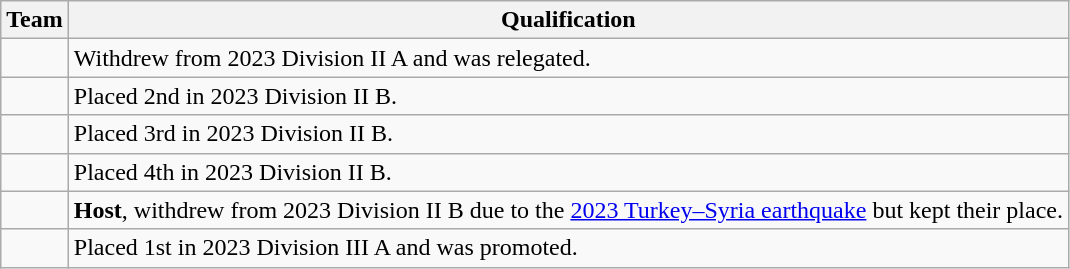<table class="wikitable">
<tr>
<th>Team</th>
<th>Qualification</th>
</tr>
<tr>
<td></td>
<td>Withdrew from 2023 Division II A and was relegated.</td>
</tr>
<tr>
<td></td>
<td>Placed 2nd in 2023 Division II B.</td>
</tr>
<tr>
<td></td>
<td>Placed 3rd in 2023 Division II B.</td>
</tr>
<tr>
<td></td>
<td>Placed 4th in 2023 Division II B.</td>
</tr>
<tr>
<td></td>
<td><strong>Host</strong>, withdrew from 2023 Division II B due to the <a href='#'>2023 Turkey–Syria earthquake</a> but kept their place.</td>
</tr>
<tr>
<td></td>
<td>Placed 1st in 2023 Division III A and was promoted.</td>
</tr>
</table>
